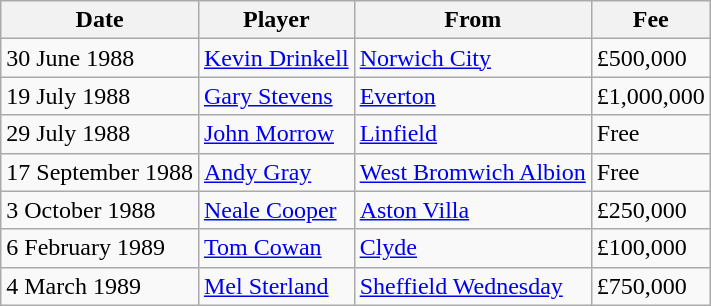<table class="wikitable sortable">
<tr>
<th>Date</th>
<th>Player</th>
<th>From</th>
<th>Fee</th>
</tr>
<tr>
<td>30 June 1988</td>
<td> <a href='#'>Kevin Drinkell</a></td>
<td> <a href='#'>Norwich City</a></td>
<td>£500,000</td>
</tr>
<tr>
<td>19 July 1988</td>
<td> <a href='#'>Gary Stevens</a></td>
<td> <a href='#'>Everton</a></td>
<td>£1,000,000</td>
</tr>
<tr>
<td>29 July 1988</td>
<td> <a href='#'>John Morrow</a></td>
<td> <a href='#'>Linfield</a></td>
<td>Free</td>
</tr>
<tr>
<td>17 September 1988</td>
<td> <a href='#'>Andy Gray</a></td>
<td> <a href='#'>West Bromwich Albion</a></td>
<td>Free</td>
</tr>
<tr>
<td>3 October 1988</td>
<td> <a href='#'>Neale Cooper</a></td>
<td> <a href='#'>Aston Villa</a></td>
<td>£250,000</td>
</tr>
<tr>
<td>6 February 1989</td>
<td> <a href='#'>Tom Cowan</a></td>
<td> <a href='#'>Clyde</a></td>
<td>£100,000</td>
</tr>
<tr>
<td>4 March 1989</td>
<td> <a href='#'>Mel Sterland</a></td>
<td> <a href='#'>Sheffield Wednesday</a></td>
<td>£750,000</td>
</tr>
</table>
